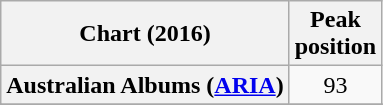<table class="wikitable sortable plainrowheaders" style="text-align:center">
<tr>
<th scope="col">Chart (2016)</th>
<th scope="col">Peak<br> position</th>
</tr>
<tr>
<th scope="row">Australian Albums (<a href='#'>ARIA</a>)</th>
<td>93</td>
</tr>
<tr>
</tr>
<tr>
</tr>
<tr>
</tr>
<tr>
</tr>
<tr>
</tr>
</table>
